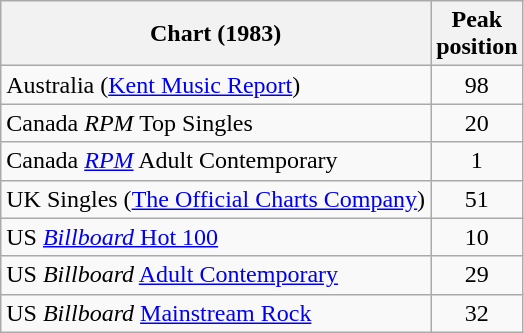<table class="wikitable sortable">
<tr>
<th align="left">Chart (1983)</th>
<th align="center">Peak<br>position</th>
</tr>
<tr>
<td align="left">Australia (<a href='#'>Kent Music Report</a>)</td>
<td align="center">98</td>
</tr>
<tr>
<td>Canada <em>RPM</em> Top Singles</td>
<td align="center">20</td>
</tr>
<tr>
<td>Canada <em><a href='#'>RPM</a></em> Adult Contemporary</td>
<td style="text-align:center;">1</td>
</tr>
<tr>
<td align="left">UK Singles (<a href='#'>The Official Charts Company</a>)</td>
<td align="center">51</td>
</tr>
<tr>
<td align="left">US <a href='#'><em>Billboard</em> Hot 100</a></td>
<td align="center">10</td>
</tr>
<tr>
<td>US <em>Billboard</em> <a href='#'>Adult Contemporary</a></td>
<td style="text-align:center;">29</td>
</tr>
<tr>
<td align="left">US <em>Billboard</em> <a href='#'>Mainstream Rock</a></td>
<td align="center">32</td>
</tr>
</table>
